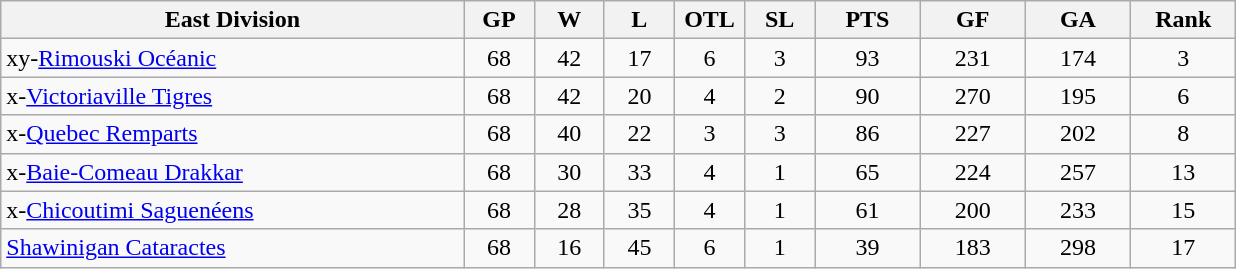<table class="wikitable" style="text-align:center">
<tr>
<th bgcolor="#DDDDFF" width="33%">East Division</th>
<th bgcolor="#DDDDFF" width="5%">GP</th>
<th bgcolor="#DDDDFF" width="5%">W</th>
<th bgcolor="#DDDDFF" width="5%">L</th>
<th bgcolor="#DDDDFF" width="5%">OTL</th>
<th bgcolor="#DDDDFF" width="5%">SL</th>
<th bgcolor="#DDDDFF" width="7.5%">PTS</th>
<th bgcolor="#DDDDFF" width="7.5%">GF</th>
<th bgcolor="#DDDDFF" width="7.5%">GA</th>
<th bgcolor="#DDDDFF" width="7.5%">Rank</th>
</tr>
<tr>
<td align=left>xy-<a href='#'>Rimouski Océanic</a></td>
<td>68</td>
<td>42</td>
<td>17</td>
<td>6</td>
<td>3</td>
<td>93</td>
<td>231</td>
<td>174</td>
<td>3</td>
</tr>
<tr>
<td align=left>x-<a href='#'>Victoriaville Tigres</a></td>
<td>68</td>
<td>42</td>
<td>20</td>
<td>4</td>
<td>2</td>
<td>90</td>
<td>270</td>
<td>195</td>
<td>6</td>
</tr>
<tr>
<td align=left>x-<a href='#'>Quebec Remparts</a></td>
<td>68</td>
<td>40</td>
<td>22</td>
<td>3</td>
<td>3</td>
<td>86</td>
<td>227</td>
<td>202</td>
<td>8</td>
</tr>
<tr>
<td align=left>x-<a href='#'>Baie-Comeau Drakkar</a></td>
<td>68</td>
<td>30</td>
<td>33</td>
<td>4</td>
<td>1</td>
<td>65</td>
<td>224</td>
<td>257</td>
<td>13</td>
</tr>
<tr>
<td align=left>x-<a href='#'>Chicoutimi Saguenéens</a></td>
<td>68</td>
<td>28</td>
<td>35</td>
<td>4</td>
<td>1</td>
<td>61</td>
<td>200</td>
<td>233</td>
<td>15</td>
</tr>
<tr>
<td align=left><a href='#'>Shawinigan Cataractes</a></td>
<td>68</td>
<td>16</td>
<td>45</td>
<td>6</td>
<td>1</td>
<td>39</td>
<td>183</td>
<td>298</td>
<td>17</td>
</tr>
</table>
